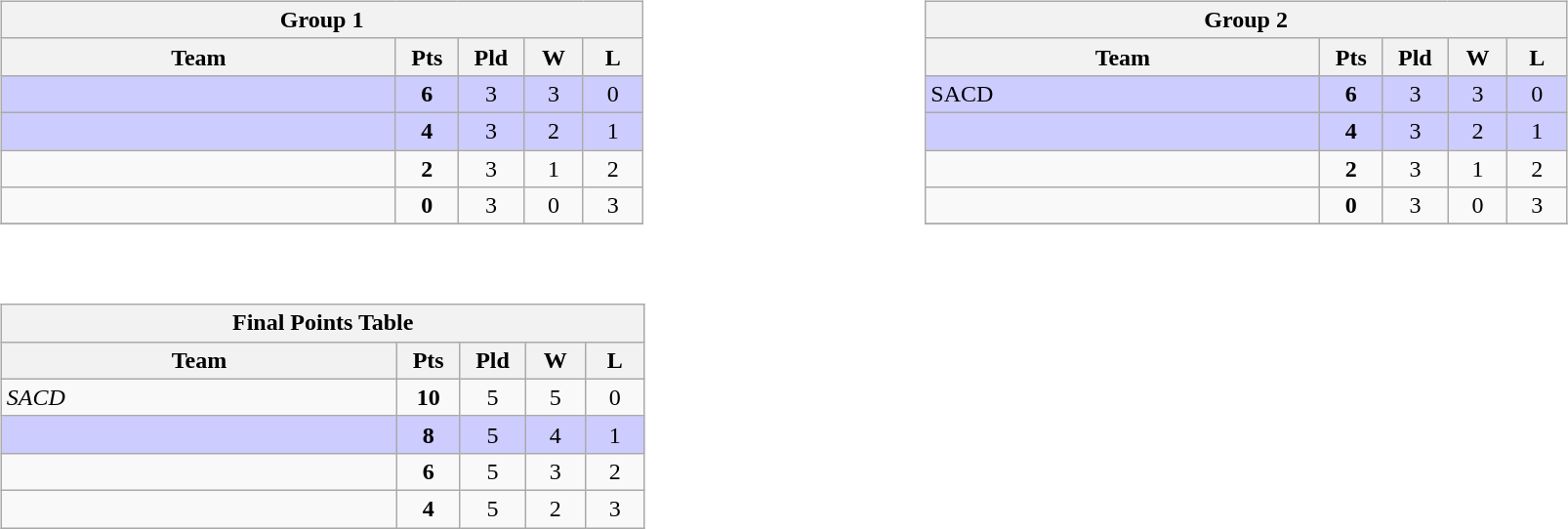<table width="100%">
<tr valign="top">
<td><br><table class="wikitable" style="text-align:center; width:70%">
<tr>
<th colspan="5">Group 1</th>
</tr>
<tr>
<th width=175>Team</th>
<th width=20  abbr="Points">Pts</th>
<th width=20  abbr="Played">Pld</th>
<th width=20  abbr="Won">W</th>
<th width=20  abbr="Lost">L</th>
</tr>
<tr bgcolor=CCCCFF>
<td style="text-align:left;"></td>
<td><strong>6</strong></td>
<td>3</td>
<td>3</td>
<td>0</td>
</tr>
<tr bgcolor=CCCCFF>
<td style="text-align:left;"></td>
<td><strong>4</strong></td>
<td>3</td>
<td>2</td>
<td>1</td>
</tr>
<tr>
<td style="text-align:left;"></td>
<td><strong>2</strong></td>
<td>3</td>
<td>1</td>
<td>2</td>
</tr>
<tr>
<td style="text-align:left;"></td>
<td><strong>0</strong></td>
<td>3</td>
<td>0</td>
<td>3</td>
</tr>
<tr>
</tr>
</table>
</td>
<td><br><table class="wikitable" style="text-align:center; width:70%">
<tr>
<th colspan="5">Group 2</th>
</tr>
<tr>
<th width=175>Team</th>
<th width=20  abbr="Points">Pts</th>
<th width=20  abbr="Played">Pld</th>
<th width=20  abbr="Won">W</th>
<th width=20  abbr="Lost">L</th>
</tr>
<tr bgcolor=CCCCFF>
<td style="text-align:left;"> SACD</td>
<td><strong>6</strong></td>
<td>3</td>
<td>3</td>
<td>0</td>
</tr>
<tr bgcolor=CCCCFF>
<td style="text-align:left;"></td>
<td><strong>4</strong></td>
<td>3</td>
<td>2</td>
<td>1</td>
</tr>
<tr>
<td style="text-align:left;"></td>
<td><strong>2</strong></td>
<td>3</td>
<td>1</td>
<td>2</td>
</tr>
<tr>
<td style="text-align:left;"></td>
<td><strong>0</strong></td>
<td>3</td>
<td>0</td>
<td>3</td>
</tr>
<tr>
</tr>
</table>
</td>
</tr>
<tr>
<td colspan="2"><br><table class="wikitable" style="text-align:center; width:35%">
<tr>
<th colspan=5>Final Points Table</th>
</tr>
<tr>
<th width=175>Team</th>
<th width=20  abbr="Points">Pts</th>
<th width=20  abbr="Played">Pld</th>
<th width=20  abbr="Won">W</th>
<th width=20  abbr="Lost">L</th>
</tr>
<tr>
<td style="text-align:left;"> <em>SACD</em></td>
<td><strong>10</strong></td>
<td>5</td>
<td>5</td>
<td>0</td>
</tr>
<tr bgcolor=CCCCFF>
<td style="text-align:left;"><strong></strong></td>
<td><strong>8</strong></td>
<td>5</td>
<td>4</td>
<td>1</td>
</tr>
<tr>
<td style="text-align:left;"></td>
<td><strong>6</strong></td>
<td>5</td>
<td>3</td>
<td>2</td>
</tr>
<tr>
<td style="text-align:left;"></td>
<td><strong>4</strong></td>
<td>5</td>
<td>2</td>
<td>3</td>
</tr>
</table>
</td>
</tr>
<tr>
</tr>
</table>
